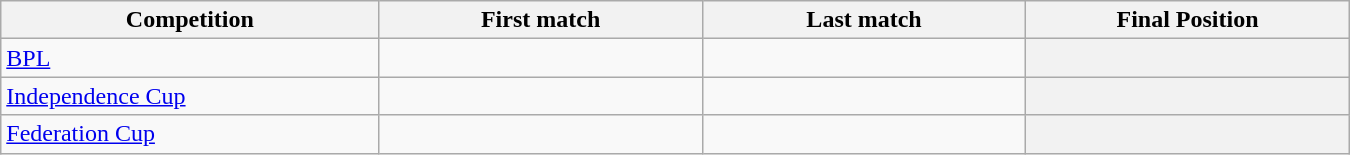<table class="wikitable" style="text-align:center; width:900px; font-size="80%";">
<tr>
<th style="text-align:center; width:200px;">Competition</th>
<th style="text-align:center; width:170px;">First match</th>
<th style="text-align:center; width:170px;">Last match</th>
<th style="text-align:center; width:170px;">Final Position</th>
</tr>
<tr>
<td style="text-align:left;"><a href='#'>BPL</a></td>
<td></td>
<td></td>
<th></th>
</tr>
<tr>
<td style="text-align:left;"><a href='#'>Independence Cup</a></td>
<td></td>
<td></td>
<th></th>
</tr>
<tr>
<td style="text-align:left;"><a href='#'>Federation Cup</a></td>
<td></td>
<td></td>
<th></th>
</tr>
</table>
